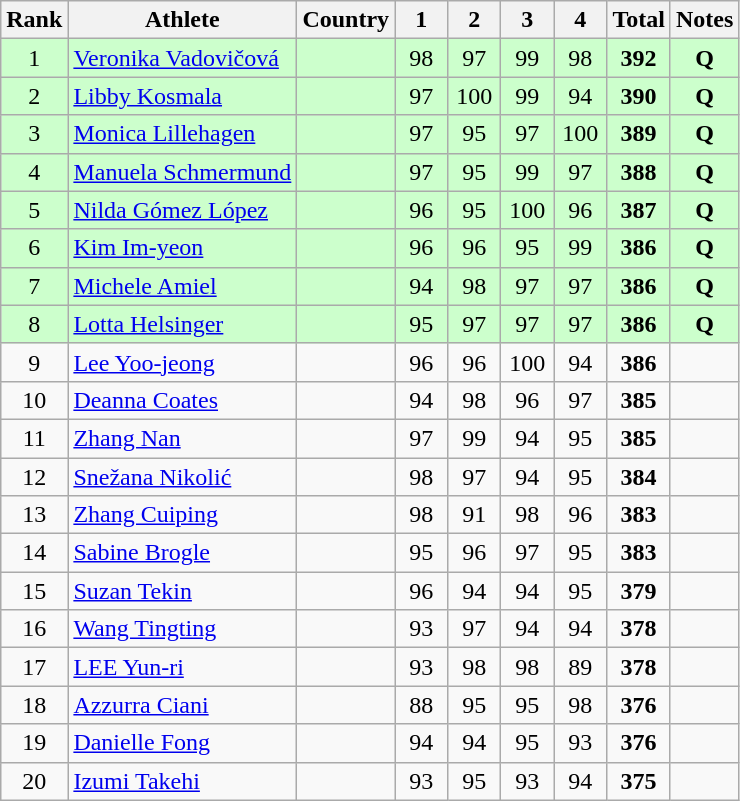<table class="wikitable sortable" style="text-align:center">
<tr>
<th>Rank</th>
<th>Athlete</th>
<th>Country</th>
<th style="width: 28px">1</th>
<th style="width: 28px">2</th>
<th style="width: 28px">3</th>
<th style="width: 28px">4</th>
<th>Total</th>
<th class="unsortable">Notes</th>
</tr>
<tr bgcolor=#ccffcc>
<td>1</td>
<td align="left"><a href='#'>Veronika Vadovičová</a></td>
<td align="left"></td>
<td>98</td>
<td>97</td>
<td>99</td>
<td>98</td>
<td><strong>392</strong></td>
<td><strong>Q</strong></td>
</tr>
<tr bgcolor=#ccffcc>
<td>2</td>
<td align="left"><a href='#'>Libby Kosmala</a></td>
<td align="left"></td>
<td>97</td>
<td>100</td>
<td>99</td>
<td>94</td>
<td><strong>390</strong></td>
<td><strong>Q</strong></td>
</tr>
<tr bgcolor=#ccffcc>
<td>3</td>
<td align="left"><a href='#'>Monica Lillehagen</a></td>
<td align="left"></td>
<td>97</td>
<td>95</td>
<td>97</td>
<td>100</td>
<td><strong>389</strong></td>
<td><strong>Q</strong></td>
</tr>
<tr bgcolor=#ccffcc>
<td>4</td>
<td align="left"><a href='#'>Manuela Schmermund</a></td>
<td align="left"></td>
<td>97</td>
<td>95</td>
<td>99</td>
<td>97</td>
<td><strong>388</strong></td>
<td><strong>Q</strong></td>
</tr>
<tr bgcolor=#ccffcc>
<td>5</td>
<td align="left"><a href='#'>Nilda Gómez López</a></td>
<td align="left"></td>
<td>96</td>
<td>95</td>
<td>100</td>
<td>96</td>
<td><strong>387</strong></td>
<td><strong>Q</strong></td>
</tr>
<tr bgcolor=#ccffcc>
<td>6</td>
<td align="left"><a href='#'>Kim Im-yeon</a></td>
<td align="left"></td>
<td>96</td>
<td>96</td>
<td>95</td>
<td>99</td>
<td><strong>386</strong></td>
<td><strong>Q</strong></td>
</tr>
<tr bgcolor=#ccffcc>
<td>7</td>
<td align="left"><a href='#'>Michele Amiel</a></td>
<td align="left"></td>
<td>94</td>
<td>98</td>
<td>97</td>
<td>97</td>
<td><strong>386</strong></td>
<td><strong>Q</strong></td>
</tr>
<tr bgcolor=#ccffcc>
<td>8</td>
<td align="left"><a href='#'>Lotta Helsinger</a></td>
<td align="left"></td>
<td>95</td>
<td>97</td>
<td>97</td>
<td>97</td>
<td><strong>386</strong></td>
<td><strong>Q</strong></td>
</tr>
<tr>
<td>9</td>
<td align="left"><a href='#'>Lee Yoo-jeong</a></td>
<td align="left"></td>
<td>96</td>
<td>96</td>
<td>100</td>
<td>94</td>
<td><strong>386</strong></td>
<td></td>
</tr>
<tr>
<td>10</td>
<td align="left"><a href='#'>Deanna Coates</a></td>
<td align="left"></td>
<td>94</td>
<td>98</td>
<td>96</td>
<td>97</td>
<td><strong>385</strong></td>
<td></td>
</tr>
<tr>
<td>11</td>
<td align="left"><a href='#'>Zhang Nan</a></td>
<td align="left"></td>
<td>97</td>
<td>99</td>
<td>94</td>
<td>95</td>
<td><strong>385</strong></td>
<td></td>
</tr>
<tr>
<td>12</td>
<td align="left"><a href='#'>Snežana Nikolić</a></td>
<td align="left"></td>
<td>98</td>
<td>97</td>
<td>94</td>
<td>95</td>
<td><strong>384</strong></td>
<td></td>
</tr>
<tr>
<td>13</td>
<td align="left"><a href='#'>Zhang Cuiping</a></td>
<td align="left"></td>
<td>98</td>
<td>91</td>
<td>98</td>
<td>96</td>
<td><strong>383</strong></td>
<td></td>
</tr>
<tr>
<td>14</td>
<td align="left"><a href='#'>Sabine Brogle</a></td>
<td align="left"></td>
<td>95</td>
<td>96</td>
<td>97</td>
<td>95</td>
<td><strong>383</strong></td>
<td></td>
</tr>
<tr>
<td>15</td>
<td align="left"><a href='#'>Suzan Tekin</a></td>
<td align="left"></td>
<td>96</td>
<td>94</td>
<td>94</td>
<td>95</td>
<td><strong>379</strong></td>
<td></td>
</tr>
<tr>
<td>16</td>
<td align="left"><a href='#'>Wang Tingting</a></td>
<td align="left"></td>
<td>93</td>
<td>97</td>
<td>94</td>
<td>94</td>
<td><strong>378</strong></td>
<td></td>
</tr>
<tr>
<td>17</td>
<td align="left"><a href='#'>LEE Yun-ri</a></td>
<td align="left"></td>
<td>93</td>
<td>98</td>
<td>98</td>
<td>89</td>
<td><strong>378</strong></td>
<td></td>
</tr>
<tr>
<td>18</td>
<td align="left"><a href='#'>Azzurra Ciani</a></td>
<td align="left"></td>
<td>88</td>
<td>95</td>
<td>95</td>
<td>98</td>
<td><strong>376</strong></td>
<td></td>
</tr>
<tr>
<td>19</td>
<td align="left"><a href='#'>Danielle Fong</a></td>
<td align="left"></td>
<td>94</td>
<td>94</td>
<td>95</td>
<td>93</td>
<td><strong>376</strong></td>
<td></td>
</tr>
<tr>
<td>20</td>
<td align="left"><a href='#'>Izumi Takehi</a></td>
<td align="left"></td>
<td>93</td>
<td>95</td>
<td>93</td>
<td>94</td>
<td><strong>375</strong></td>
<td></td>
</tr>
</table>
